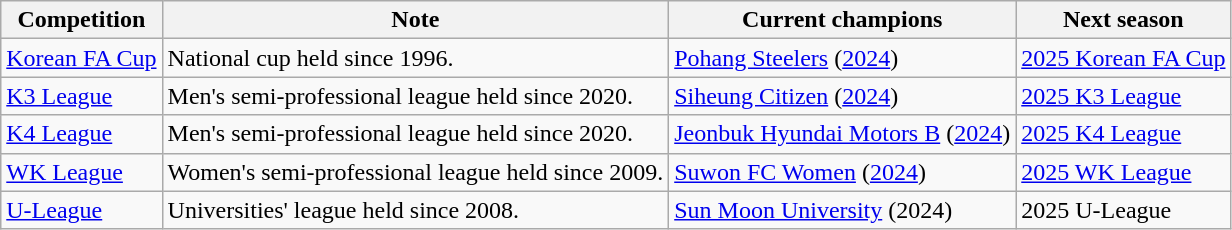<table class="wikitable">
<tr>
<th>Competition</th>
<th>Note</th>
<th>Current champions</th>
<th>Next season</th>
</tr>
<tr>
<td><a href='#'>Korean FA Cup</a></td>
<td>National cup held since 1996.</td>
<td><a href='#'>Pohang Steelers</a> (<a href='#'>2024</a>)</td>
<td><a href='#'>2025 Korean FA Cup</a></td>
</tr>
<tr>
<td><a href='#'>K3 League</a></td>
<td>Men's semi-professional league held since 2020.</td>
<td><a href='#'>Siheung Citizen</a> (<a href='#'>2024</a>)</td>
<td><a href='#'>2025 K3 League</a></td>
</tr>
<tr>
<td><a href='#'>K4 League</a></td>
<td>Men's semi-professional league held since 2020.</td>
<td><a href='#'>Jeonbuk Hyundai Motors B</a> (<a href='#'>2024</a>)</td>
<td><a href='#'>2025 K4 League</a></td>
</tr>
<tr>
<td><a href='#'>WK League</a></td>
<td>Women's semi-professional league held since 2009.</td>
<td><a href='#'>Suwon FC Women</a> (<a href='#'>2024</a>)</td>
<td><a href='#'>2025 WK League</a></td>
</tr>
<tr>
<td><a href='#'>U-League</a></td>
<td>Universities' league held since 2008.</td>
<td><a href='#'>Sun Moon University</a> (2024)</td>
<td>2025 U-League</td>
</tr>
</table>
